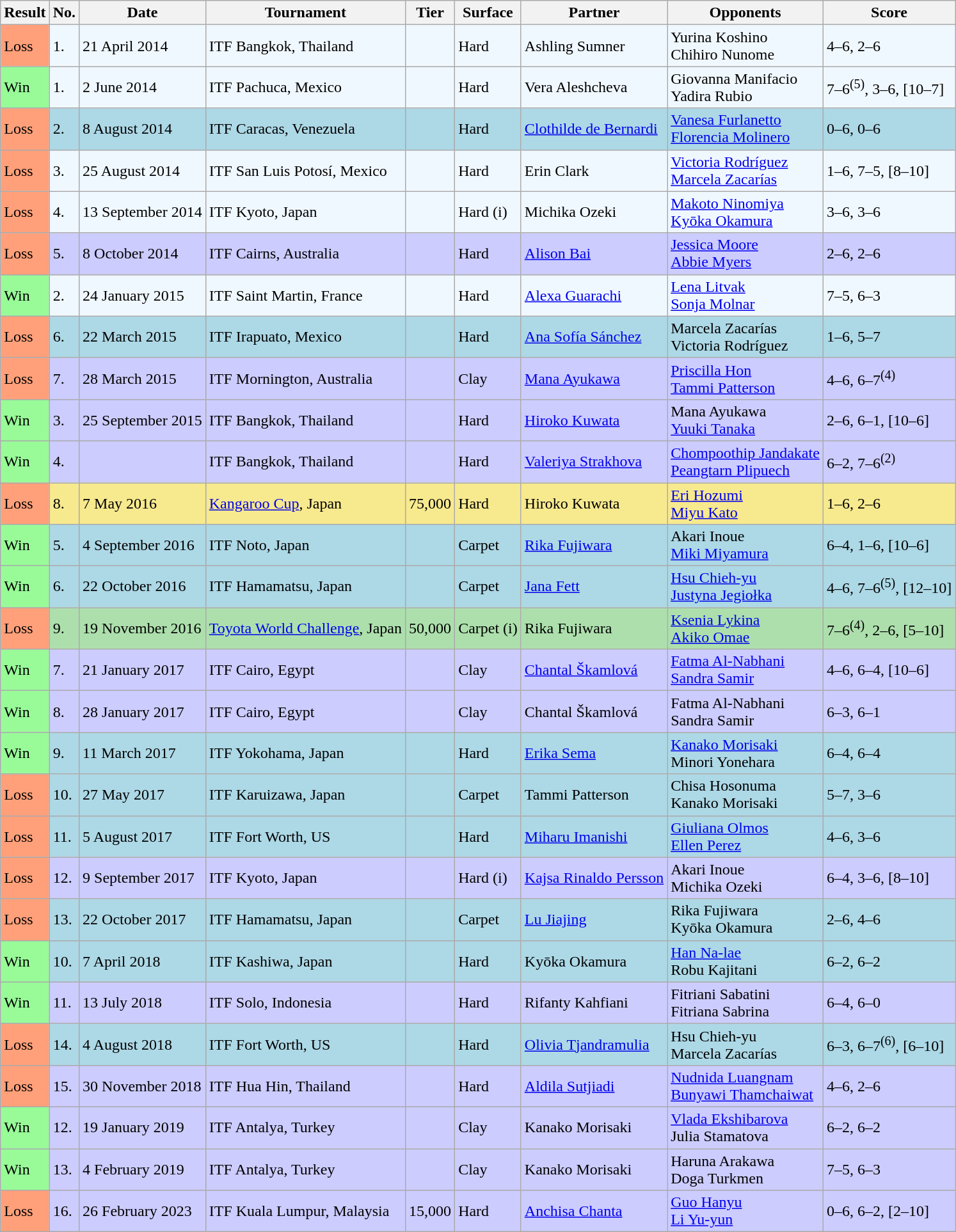<table class="sortable wikitable">
<tr>
<th>Result</th>
<th>No.</th>
<th>Date</th>
<th>Tournament</th>
<th>Tier</th>
<th>Surface</th>
<th>Partner</th>
<th>Opponents</th>
<th class="unsortable">Score</th>
</tr>
<tr style="background:#f0f8ff;">
<td style="background:#ffa07a;">Loss</td>
<td>1.</td>
<td>21 April 2014</td>
<td>ITF Bangkok, Thailand</td>
<td></td>
<td>Hard</td>
<td> Ashling Sumner</td>
<td> Yurina Koshino <br>  Chihiro Nunome</td>
<td>4–6, 2–6</td>
</tr>
<tr style="background:#f0f8ff;">
<td style="background:#98fb98;">Win</td>
<td>1.</td>
<td>2 June 2014</td>
<td>ITF Pachuca, Mexico</td>
<td></td>
<td>Hard</td>
<td> Vera Aleshcheva</td>
<td> Giovanna Manifacio <br>  Yadira Rubio</td>
<td>7–6<sup>(5)</sup>, 3–6, [10–7]</td>
</tr>
<tr style="background:lightblue;">
<td style="background:#ffa07a;">Loss</td>
<td>2.</td>
<td>8 August 2014</td>
<td>ITF Caracas, Venezuela</td>
<td></td>
<td>Hard</td>
<td> <a href='#'>Clothilde de Bernardi</a></td>
<td> <a href='#'>Vanesa Furlanetto</a> <br>  <a href='#'>Florencia Molinero</a></td>
<td>0–6, 0–6</td>
</tr>
<tr style="background:#f0f8ff;">
<td style="background:#ffa07a;">Loss</td>
<td>3.</td>
<td>25 August 2014</td>
<td>ITF San Luis Potosí, Mexico</td>
<td></td>
<td>Hard</td>
<td> Erin Clark</td>
<td> <a href='#'>Victoria Rodríguez</a> <br>  <a href='#'>Marcela Zacarías</a></td>
<td>1–6, 7–5, [8–10]</td>
</tr>
<tr style="background:#f0f8ff;">
<td style="background:#ffa07a;">Loss</td>
<td>4.</td>
<td>13 September 2014</td>
<td>ITF Kyoto, Japan</td>
<td></td>
<td>Hard (i)</td>
<td> Michika Ozeki</td>
<td> <a href='#'>Makoto Ninomiya</a> <br>  <a href='#'>Kyōka Okamura</a></td>
<td>3–6, 3–6</td>
</tr>
<tr style="background:#ccf;">
<td style="background:#ffa07a;">Loss</td>
<td>5.</td>
<td>8 October 2014</td>
<td>ITF Cairns, Australia</td>
<td></td>
<td>Hard</td>
<td> <a href='#'>Alison Bai</a></td>
<td> <a href='#'>Jessica Moore</a> <br>  <a href='#'>Abbie Myers</a></td>
<td>2–6, 2–6</td>
</tr>
<tr style="background:#f0f8ff;">
<td style="background:#98fb98;">Win</td>
<td>2.</td>
<td>24 January 2015</td>
<td>ITF Saint Martin, France</td>
<td></td>
<td>Hard</td>
<td> <a href='#'>Alexa Guarachi</a></td>
<td> <a href='#'>Lena Litvak</a> <br>  <a href='#'>Sonja Molnar</a></td>
<td>7–5, 6–3</td>
</tr>
<tr style="background:lightblue;">
<td style="background:#ffa07a;">Loss</td>
<td>6.</td>
<td>22 March 2015</td>
<td>ITF Irapuato, Mexico</td>
<td></td>
<td>Hard</td>
<td> <a href='#'>Ana Sofía Sánchez</a></td>
<td> Marcela Zacarías <br>  Victoria Rodríguez</td>
<td>1–6, 5–7</td>
</tr>
<tr style="background:#ccf;">
<td style="background:#ffa07a;">Loss</td>
<td>7.</td>
<td>28 March 2015</td>
<td>ITF Mornington, Australia</td>
<td></td>
<td>Clay</td>
<td> <a href='#'>Mana Ayukawa</a></td>
<td> <a href='#'>Priscilla Hon</a> <br>  <a href='#'>Tammi Patterson</a></td>
<td>4–6, 6–7<sup>(4)</sup></td>
</tr>
<tr style="background:#ccf;">
<td style="background:#98fb98;">Win</td>
<td>3.</td>
<td>25 September 2015</td>
<td>ITF Bangkok, Thailand</td>
<td></td>
<td>Hard</td>
<td> <a href='#'>Hiroko Kuwata</a></td>
<td> Mana Ayukawa <br>  <a href='#'>Yuuki Tanaka</a></td>
<td>2–6, 6–1, [10–6]</td>
</tr>
<tr style="background:#ccf;">
<td style="background:#98fb98;">Win</td>
<td>4.</td>
<td></td>
<td>ITF Bangkok, Thailand</td>
<td></td>
<td>Hard</td>
<td> <a href='#'>Valeriya Strakhova</a></td>
<td> <a href='#'>Chompoothip Jandakate</a> <br>  <a href='#'>Peangtarn Plipuech</a></td>
<td>6–2, 7–6<sup>(2)</sup></td>
</tr>
<tr style="background:#f7e98e;">
<td style="background:#ffa07a;">Loss</td>
<td>8.</td>
<td>7 May 2016</td>
<td><a href='#'>Kangaroo Cup</a>, Japan</td>
<td>75,000</td>
<td>Hard</td>
<td> Hiroko Kuwata</td>
<td> <a href='#'>Eri Hozumi</a> <br>  <a href='#'>Miyu Kato</a></td>
<td>1–6, 2–6</td>
</tr>
<tr style="background:lightblue;">
<td style="background:#98fb98;">Win</td>
<td>5.</td>
<td>4 September 2016</td>
<td>ITF Noto, Japan</td>
<td></td>
<td>Carpet</td>
<td> <a href='#'>Rika Fujiwara</a></td>
<td> Akari Inoue <br>  <a href='#'>Miki Miyamura</a></td>
<td>6–4, 1–6, [10–6]</td>
</tr>
<tr style="background:lightblue;">
<td style="background:#98fb98;">Win</td>
<td>6.</td>
<td>22 October 2016</td>
<td>ITF Hamamatsu, Japan</td>
<td></td>
<td>Carpet</td>
<td> <a href='#'>Jana Fett</a></td>
<td> <a href='#'>Hsu Chieh-yu</a> <br>  <a href='#'>Justyna Jegiołka</a></td>
<td>4–6, 7–6<sup>(5)</sup>, [12–10]</td>
</tr>
<tr style="background:#addfad;">
<td style="background:#ffa07a;">Loss</td>
<td>9.</td>
<td>19 November 2016</td>
<td><a href='#'>Toyota World Challenge</a>, Japan</td>
<td>50,000</td>
<td>Carpet (i)</td>
<td> Rika Fujiwara</td>
<td> <a href='#'>Ksenia Lykina</a> <br>  <a href='#'>Akiko Omae</a></td>
<td>7–6<sup>(4)</sup>, 2–6, [5–10]</td>
</tr>
<tr style="background:#ccf;">
<td style="background:#98fb98;">Win</td>
<td>7.</td>
<td>21 January 2017</td>
<td>ITF Cairo, Egypt</td>
<td></td>
<td>Clay</td>
<td> <a href='#'>Chantal Škamlová</a></td>
<td> <a href='#'>Fatma Al-Nabhani</a> <br>  <a href='#'>Sandra Samir</a></td>
<td>4–6, 6–4, [10–6]</td>
</tr>
<tr style="background:#ccf;">
<td style="background:#98fb98;">Win</td>
<td>8.</td>
<td>28 January 2017</td>
<td>ITF Cairo, Egypt</td>
<td></td>
<td>Clay</td>
<td> Chantal Škamlová</td>
<td> Fatma Al-Nabhani <br>  Sandra Samir</td>
<td>6–3, 6–1</td>
</tr>
<tr style="background:lightblue;">
<td style="background:#98fb98;">Win</td>
<td>9.</td>
<td>11 March 2017</td>
<td>ITF Yokohama, Japan</td>
<td></td>
<td>Hard</td>
<td> <a href='#'>Erika Sema</a></td>
<td> <a href='#'>Kanako Morisaki</a> <br>  Minori Yonehara</td>
<td>6–4, 6–4</td>
</tr>
<tr style="background:lightblue;">
<td style="background:#ffa07a;">Loss</td>
<td>10.</td>
<td>27 May 2017</td>
<td>ITF Karuizawa, Japan</td>
<td></td>
<td>Carpet</td>
<td> Tammi Patterson</td>
<td> Chisa Hosonuma <br>  Kanako Morisaki</td>
<td>5–7, 3–6</td>
</tr>
<tr style="background:lightblue;">
<td style="background:#ffa07a;">Loss</td>
<td>11.</td>
<td>5 August 2017</td>
<td>ITF Fort Worth, US</td>
<td></td>
<td>Hard</td>
<td> <a href='#'>Miharu Imanishi</a></td>
<td> <a href='#'>Giuliana Olmos</a> <br>  <a href='#'>Ellen Perez</a></td>
<td>4–6, 3–6</td>
</tr>
<tr style="background:#ccf;">
<td style="background:#ffa07a;">Loss</td>
<td>12.</td>
<td>9 September 2017</td>
<td>ITF Kyoto, Japan</td>
<td></td>
<td>Hard (i)</td>
<td> <a href='#'>Kajsa Rinaldo Persson</a></td>
<td> Akari Inoue <br>  Michika Ozeki</td>
<td>6–4, 3–6, [8–10]</td>
</tr>
<tr style="background:lightblue;">
<td style="background:#ffa07a;">Loss</td>
<td>13.</td>
<td>22 October 2017</td>
<td>ITF Hamamatsu, Japan</td>
<td></td>
<td>Carpet</td>
<td> <a href='#'>Lu Jiajing</a></td>
<td> Rika Fujiwara <br>  Kyōka Okamura</td>
<td>2–6, 4–6</td>
</tr>
<tr style="background:lightblue;">
<td style="background:#98fb98;">Win</td>
<td>10.</td>
<td>7 April 2018</td>
<td>ITF Kashiwa, Japan</td>
<td></td>
<td>Hard</td>
<td> Kyōka Okamura</td>
<td> <a href='#'>Han Na-lae</a> <br>  Robu Kajitani</td>
<td>6–2, 6–2</td>
</tr>
<tr style="background:#ccf;">
<td style="background:#98fb98;">Win</td>
<td>11.</td>
<td>13 July 2018</td>
<td>ITF Solo, Indonesia</td>
<td></td>
<td>Hard</td>
<td> Rifanty Kahfiani</td>
<td> Fitriani Sabatini <br>  Fitriana Sabrina</td>
<td>6–4, 6–0</td>
</tr>
<tr style="background:lightblue;">
<td style="background:#ffa07a;">Loss</td>
<td>14.</td>
<td>4 August 2018</td>
<td>ITF Fort Worth, US</td>
<td></td>
<td>Hard</td>
<td> <a href='#'>Olivia Tjandramulia</a></td>
<td> Hsu Chieh-yu <br>  Marcela Zacarías</td>
<td>6–3, 6–7<sup>(6)</sup>, [6–10]</td>
</tr>
<tr style="background:#ccf;">
<td style="background:#ffa07a;">Loss</td>
<td>15.</td>
<td>30 November 2018</td>
<td>ITF Hua Hin, Thailand</td>
<td></td>
<td>Hard</td>
<td> <a href='#'>Aldila Sutjiadi</a></td>
<td> <a href='#'>Nudnida Luangnam</a> <br>  <a href='#'>Bunyawi Thamchaiwat</a></td>
<td>4–6, 2–6</td>
</tr>
<tr style="background:#ccf;">
<td style="background:#98fb98;">Win</td>
<td>12.</td>
<td>19 January 2019</td>
<td>ITF Antalya, Turkey</td>
<td></td>
<td>Clay</td>
<td> Kanako Morisaki</td>
<td> <a href='#'>Vlada Ekshibarova</a> <br>  Julia Stamatova</td>
<td>6–2, 6–2</td>
</tr>
<tr style="background:#ccf;">
<td style="background:#98fb98;">Win</td>
<td>13.</td>
<td>4 February 2019</td>
<td>ITF Antalya, Turkey</td>
<td></td>
<td>Clay</td>
<td> Kanako Morisaki</td>
<td> Haruna Arakawa <br>  Doga Turkmen</td>
<td>7–5, 6–3</td>
</tr>
<tr style="background:#ccf;">
<td style="background:#ffa07a;">Loss</td>
<td>16.</td>
<td>26 February 2023</td>
<td>ITF Kuala Lumpur, Malaysia</td>
<td>15,000</td>
<td>Hard</td>
<td> <a href='#'>Anchisa Chanta</a></td>
<td> <a href='#'>Guo Hanyu</a> <br>  <a href='#'>Li Yu-yun</a></td>
<td>0–6, 6–2, [2–10]</td>
</tr>
</table>
